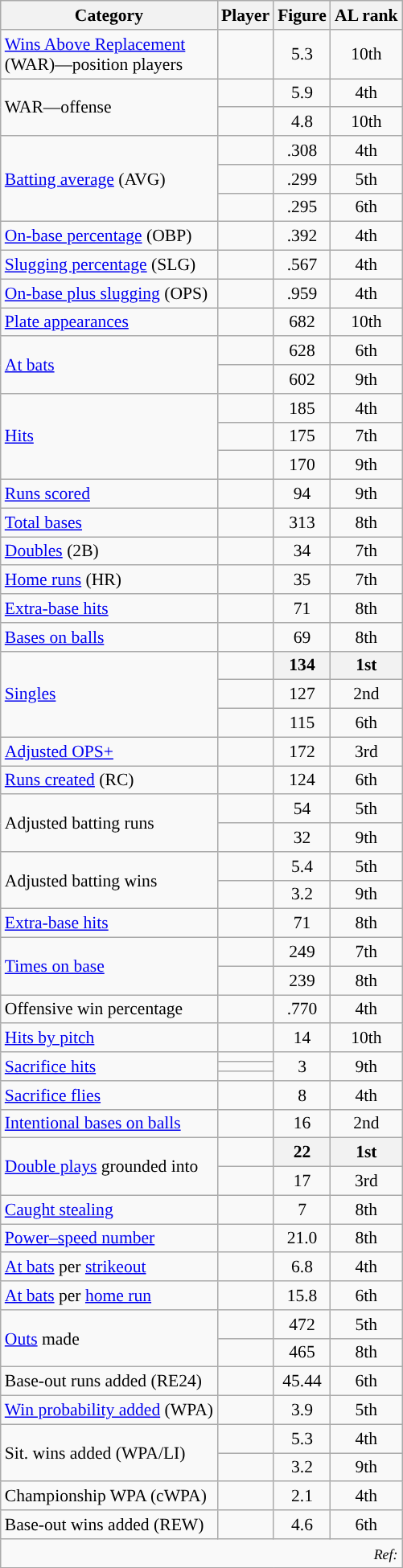<table class="wikitable sortable" border="1" style="font-size: 90%">
<tr>
<th>Category</th>
<th>Player</th>
<th>Figure</th>
<th>AL rank</th>
</tr>
<tr>
<td><a href='#'>Wins Above Replacement</a> <br>(WAR)—position players</td>
<td></td>
<td align="center">5.3</td>
<td align="center">10th</td>
</tr>
<tr>
<td rowspan="2">WAR—offense</td>
<td></td>
<td align="center">5.9</td>
<td align="center">4th</td>
</tr>
<tr>
<td></td>
<td align="center">4.8</td>
<td align="center">10th</td>
</tr>
<tr>
<td rowspan="3"><a href='#'>Batting average</a> (AVG)</td>
<td></td>
<td align="center">.308</td>
<td align="center">4th</td>
</tr>
<tr>
<td></td>
<td align="center">.299</td>
<td align="center">5th</td>
</tr>
<tr>
<td></td>
<td align="center">.295</td>
<td align="center">6th</td>
</tr>
<tr>
<td><a href='#'>On-base percentage</a> (OBP)</td>
<td></td>
<td align="center">.392</td>
<td align="center">4th</td>
</tr>
<tr>
<td><a href='#'>Slugging percentage</a> (SLG)</td>
<td></td>
<td align="center">.567</td>
<td align="center">4th</td>
</tr>
<tr>
<td><a href='#'>On-base plus slugging</a> (OPS)</td>
<td></td>
<td align="center">.959</td>
<td align="center">4th</td>
</tr>
<tr>
<td><a href='#'>Plate appearances</a></td>
<td></td>
<td align="center">682</td>
<td align="center">10th</td>
</tr>
<tr>
<td rowspan="2"><a href='#'>At bats</a></td>
<td></td>
<td align="center">628</td>
<td align="center">6th</td>
</tr>
<tr>
<td></td>
<td align="center">602</td>
<td align="center">9th</td>
</tr>
<tr>
<td rowspan="3"><a href='#'>Hits</a></td>
<td></td>
<td align="center">185</td>
<td align="center">4th</td>
</tr>
<tr>
<td></td>
<td align="center">175</td>
<td align="center">7th</td>
</tr>
<tr>
<td></td>
<td align="center">170</td>
<td align="center">9th</td>
</tr>
<tr>
<td><a href='#'>Runs scored</a></td>
<td></td>
<td align="center">94</td>
<td align="center">9th</td>
</tr>
<tr>
<td><a href='#'>Total bases</a></td>
<td></td>
<td align="center">313</td>
<td align="center">8th</td>
</tr>
<tr>
<td><a href='#'>Doubles</a> (2B)</td>
<td></td>
<td align="center">34</td>
<td align="center">7th</td>
</tr>
<tr>
<td><a href='#'>Home runs</a> (HR)</td>
<td></td>
<td align="center">35</td>
<td align="center">7th</td>
</tr>
<tr>
<td><a href='#'>Extra-base hits</a></td>
<td></td>
<td align="center">71</td>
<td align="center">8th</td>
</tr>
<tr>
<td><a href='#'>Bases on balls</a></td>
<td></td>
<td align="center">69</td>
<td align="center">8th</td>
</tr>
<tr>
<td rowspan="3"><a href='#'>Singles</a></td>
<td></td>
<th align="center">134</th>
<th align="center">1st</th>
</tr>
<tr>
<td></td>
<td align="center">127</td>
<td align="center">2nd</td>
</tr>
<tr>
<td></td>
<td align="center">115</td>
<td align="center">6th</td>
</tr>
<tr>
<td><a href='#'>Adjusted OPS+</a></td>
<td></td>
<td align="center">172</td>
<td align="center">3rd</td>
</tr>
<tr>
<td><a href='#'>Runs created</a> (RC)</td>
<td></td>
<td align="center">124</td>
<td align="center">6th</td>
</tr>
<tr>
<td rowspan="2">Adjusted batting runs</td>
<td></td>
<td align="center">54</td>
<td align="center">5th</td>
</tr>
<tr>
<td></td>
<td align="center">32</td>
<td align="center">9th</td>
</tr>
<tr>
<td rowspan="2">Adjusted batting wins</td>
<td></td>
<td align="center">5.4</td>
<td align="center">5th</td>
</tr>
<tr>
<td></td>
<td align="center">3.2</td>
<td align="center">9th</td>
</tr>
<tr>
<td><a href='#'>Extra-base hits</a></td>
<td></td>
<td align="center">71</td>
<td align="center">8th</td>
</tr>
<tr>
<td rowspan="2"><a href='#'>Times on base</a></td>
<td></td>
<td align="center">249</td>
<td align="center">7th</td>
</tr>
<tr>
<td></td>
<td align="center">239</td>
<td align="center">8th</td>
</tr>
<tr>
<td>Offensive win percentage</td>
<td></td>
<td align="center">.770</td>
<td align="center">4th</td>
</tr>
<tr>
<td><a href='#'>Hits by pitch</a></td>
<td></td>
<td align="center">14</td>
<td align="center">10th</td>
</tr>
<tr>
<td rowspan="3"><a href='#'>Sacrifice hits</a></td>
<td></td>
<td align="center" rowspan="3">3</td>
<td align="center" rowspan="3">9th</td>
</tr>
<tr>
<td></td>
</tr>
<tr>
<td></td>
</tr>
<tr>
<td><a href='#'>Sacrifice flies</a></td>
<td></td>
<td align="center">8</td>
<td align="center">4th</td>
</tr>
<tr>
<td><a href='#'>Intentional bases on balls</a></td>
<td></td>
<td align="center">16</td>
<td align="center">2nd</td>
</tr>
<tr>
<td rowspan="2"><a href='#'>Double plays</a> grounded into</td>
<td></td>
<th align="center">22</th>
<th align="center">1st</th>
</tr>
<tr>
<td></td>
<td align="center">17</td>
<td align="center">3rd</td>
</tr>
<tr>
<td><a href='#'>Caught stealing</a></td>
<td></td>
<td align="center">7</td>
<td align="center">8th</td>
</tr>
<tr>
<td><a href='#'>Power–speed number</a></td>
<td></td>
<td align="center">21.0</td>
<td align="center">8th</td>
</tr>
<tr>
<td><a href='#'>At bats</a> per <a href='#'>strikeout</a></td>
<td></td>
<td align="center">6.8</td>
<td align="center">4th</td>
</tr>
<tr>
<td><a href='#'>At bats</a> per <a href='#'>home run</a></td>
<td></td>
<td align="center">15.8</td>
<td align="center">6th</td>
</tr>
<tr>
<td rowspan="2"><a href='#'>Outs</a> made</td>
<td></td>
<td align="center">472</td>
<td align="center">5th</td>
</tr>
<tr>
<td></td>
<td align="center">465</td>
<td align="center">8th</td>
</tr>
<tr>
<td>Base-out runs added (RE24)</td>
<td></td>
<td align="center">45.44</td>
<td align="center">6th</td>
</tr>
<tr>
<td><a href='#'>Win probability added</a> (WPA)</td>
<td></td>
<td align="center">3.9</td>
<td align="center">5th</td>
</tr>
<tr>
<td rowspan="2">Sit. wins added (WPA/LI)</td>
<td></td>
<td align="center">5.3</td>
<td align="center">4th</td>
</tr>
<tr>
<td></td>
<td align="center">3.2</td>
<td align="center">9th</td>
</tr>
<tr>
<td>Championship WPA (cWPA)</td>
<td></td>
<td align="center">2.1</td>
<td align="center">4th</td>
</tr>
<tr>
<td>Base-out wins added (REW)</td>
<td></td>
<td align="center">4.6</td>
<td align="center">6th</td>
</tr>
<tr class="sortbottom">
<td colspan="4;" align="right"><small><em>Ref:</em></small></td>
</tr>
<tr>
</tr>
</table>
